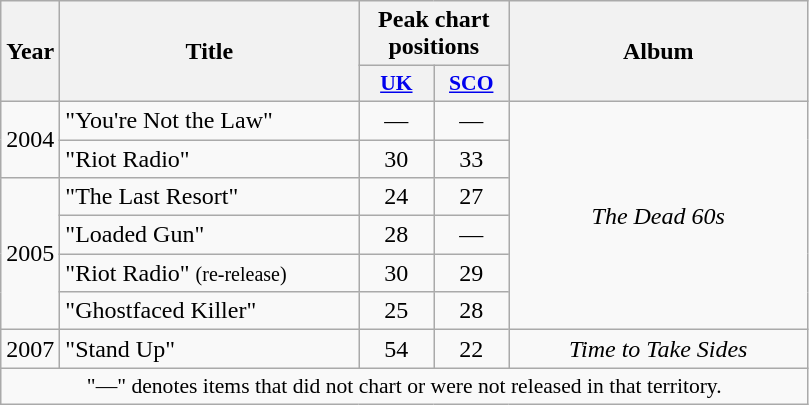<table class="wikitable" style="text-align:center;">
<tr>
<th rowspan="2" style="width:2em;">Year</th>
<th rowspan="2" style="width:12em;">Title</th>
<th colspan="2">Peak chart positions</th>
<th rowspan="2" style="width:12em;">Album</th>
</tr>
<tr>
<th style="width:3em;font-size:90%;"><a href='#'>UK</a><br></th>
<th style="width:3em;font-size:90%;"><a href='#'>SCO</a><br></th>
</tr>
<tr>
<td rowspan="2">2004</td>
<td style="text-align:left;">"You're Not the Law"</td>
<td>—</td>
<td>—</td>
<td rowspan="6"><em>The Dead 60s</em></td>
</tr>
<tr>
<td style="text-align:left;">"Riot Radio"</td>
<td>30</td>
<td>33</td>
</tr>
<tr>
<td rowspan="4">2005</td>
<td style="text-align:left;">"The Last Resort"</td>
<td>24</td>
<td>27</td>
</tr>
<tr>
<td style="text-align:left;">"Loaded Gun"</td>
<td>28</td>
<td>—</td>
</tr>
<tr>
<td style="text-align:left;">"Riot Radio" <small>(re-release)</small></td>
<td>30</td>
<td>29</td>
</tr>
<tr>
<td style="text-align:left;">"Ghostfaced Killer"</td>
<td>25</td>
<td>28</td>
</tr>
<tr>
<td>2007</td>
<td style="text-align:left;">"Stand Up"</td>
<td>54</td>
<td>22</td>
<td><em>Time to Take Sides</em></td>
</tr>
<tr>
<td colspan="15" style="font-size:90%">"—" denotes items that did not chart or were not released in that territory.</td>
</tr>
</table>
